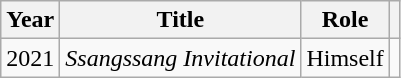<table class="wikitable sortable plainrowheaders">
<tr>
<th scope="col">Year</th>
<th scope="col">Title</th>
<th scope="col">Role</th>
<th scope="col" class="unsortable"></th>
</tr>
<tr>
<td>2021</td>
<td><em>Ssangssang Invitational</em></td>
<td>Himself</td>
<td></td>
</tr>
</table>
